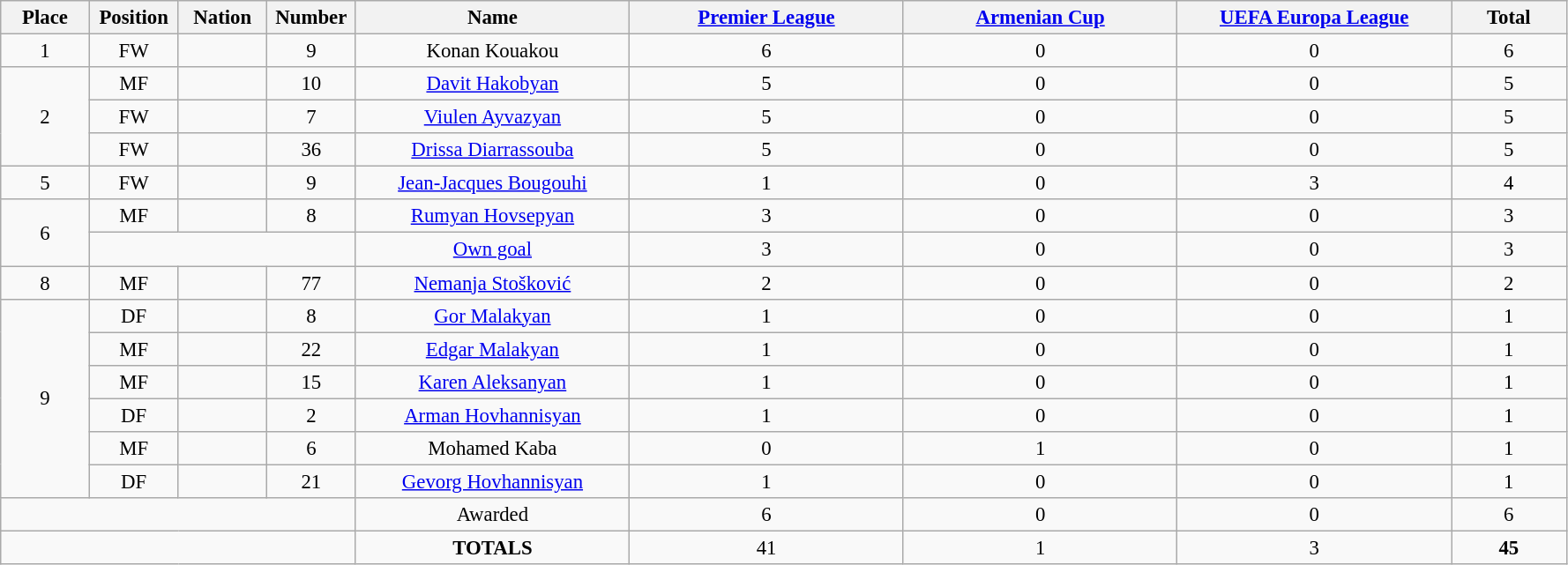<table class="wikitable" style="font-size: 95%; text-align: center;">
<tr>
<th width=60>Place</th>
<th width=60>Position</th>
<th width=60>Nation</th>
<th width=60>Number</th>
<th width=200>Name</th>
<th width=200><a href='#'>Premier League</a></th>
<th width=200><a href='#'>Armenian Cup</a></th>
<th width=200><a href='#'>UEFA Europa League</a></th>
<th width=80><strong>Total</strong></th>
</tr>
<tr>
<td>1</td>
<td>FW</td>
<td></td>
<td>9</td>
<td>Konan Kouakou</td>
<td>6</td>
<td>0</td>
<td>0</td>
<td>6</td>
</tr>
<tr>
<td rowspan="3">2</td>
<td>MF</td>
<td></td>
<td>10</td>
<td><a href='#'>Davit Hakobyan</a></td>
<td>5</td>
<td>0</td>
<td>0</td>
<td>5</td>
</tr>
<tr>
<td>FW</td>
<td></td>
<td>7</td>
<td><a href='#'>Viulen Ayvazyan</a></td>
<td>5</td>
<td>0</td>
<td>0</td>
<td>5</td>
</tr>
<tr>
<td>FW</td>
<td></td>
<td>36</td>
<td><a href='#'>Drissa Diarrassouba</a></td>
<td>5</td>
<td>0</td>
<td>0</td>
<td>5</td>
</tr>
<tr>
<td>5</td>
<td>FW</td>
<td></td>
<td>9</td>
<td><a href='#'>Jean-Jacques Bougouhi</a></td>
<td>1</td>
<td>0</td>
<td>3</td>
<td>4</td>
</tr>
<tr>
<td rowspan="2">6</td>
<td>MF</td>
<td></td>
<td>8</td>
<td><a href='#'>Rumyan Hovsepyan</a></td>
<td>3</td>
<td>0</td>
<td>0</td>
<td>3</td>
</tr>
<tr>
<td colspan="3"></td>
<td><a href='#'>Own goal</a></td>
<td>3</td>
<td>0</td>
<td>0</td>
<td>3</td>
</tr>
<tr>
<td>8</td>
<td>MF</td>
<td></td>
<td>77</td>
<td><a href='#'>Nemanja Stošković</a></td>
<td>2</td>
<td>0</td>
<td>0</td>
<td>2</td>
</tr>
<tr>
<td rowspan="6">9</td>
<td>DF</td>
<td></td>
<td>8</td>
<td><a href='#'>Gor Malakyan</a></td>
<td>1</td>
<td>0</td>
<td>0</td>
<td>1</td>
</tr>
<tr>
<td>MF</td>
<td></td>
<td>22</td>
<td><a href='#'>Edgar Malakyan</a></td>
<td>1</td>
<td>0</td>
<td>0</td>
<td>1</td>
</tr>
<tr>
<td>MF</td>
<td></td>
<td>15</td>
<td><a href='#'>Karen Aleksanyan</a></td>
<td>1</td>
<td>0</td>
<td>0</td>
<td>1</td>
</tr>
<tr>
<td>DF</td>
<td></td>
<td>2</td>
<td><a href='#'>Arman Hovhannisyan</a></td>
<td>1</td>
<td>0</td>
<td>0</td>
<td>1</td>
</tr>
<tr>
<td>MF</td>
<td></td>
<td>6</td>
<td>Mohamed Kaba</td>
<td>0</td>
<td>1</td>
<td>0</td>
<td>1</td>
</tr>
<tr>
<td>DF</td>
<td></td>
<td>21</td>
<td><a href='#'>Gevorg Hovhannisyan</a></td>
<td>1</td>
<td>0</td>
<td>0</td>
<td>1</td>
</tr>
<tr>
<td colspan="4"></td>
<td>Awarded</td>
<td>6</td>
<td>0</td>
<td>0</td>
<td>6</td>
</tr>
<tr>
<td colspan="4"></td>
<td><strong>TOTALS</strong></td>
<td>41</td>
<td>1</td>
<td>3</td>
<td><strong>45</strong></td>
</tr>
</table>
